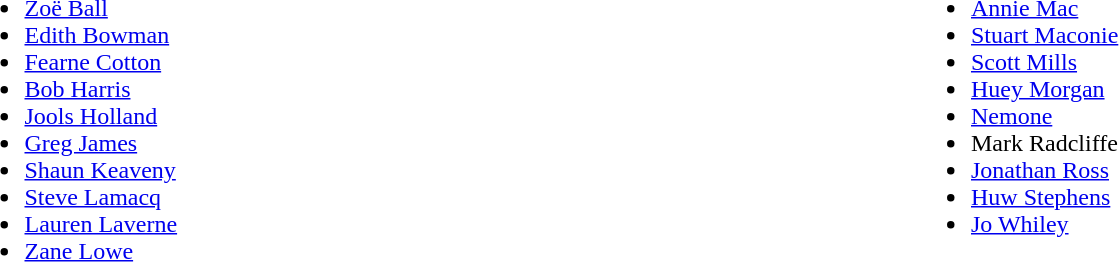<table border="0" style="width:100%;">
<tr>
<td style="width:50%; vertical-align:top;"><br><ul><li><a href='#'>Zoë Ball</a></li><li><a href='#'>Edith Bowman</a></li><li><a href='#'>Fearne Cotton</a></li><li><a href='#'>Bob Harris</a></li><li><a href='#'>Jools Holland</a></li><li><a href='#'>Greg James</a></li><li><a href='#'>Shaun Keaveny</a></li><li><a href='#'>Steve Lamacq</a></li><li><a href='#'>Lauren Laverne</a></li><li><a href='#'>Zane Lowe</a></li></ul></td>
<td style="width:50%; vertical-align:top;"><br><ul><li><a href='#'>Annie Mac</a></li><li><a href='#'>Stuart Maconie</a></li><li><a href='#'>Scott Mills</a></li><li><a href='#'>Huey Morgan</a></li><li><a href='#'>Nemone</a></li><li>Mark Radcliffe</li><li><a href='#'>Jonathan Ross</a></li><li><a href='#'>Huw Stephens</a></li><li><a href='#'>Jo Whiley</a></li></ul></td>
</tr>
</table>
